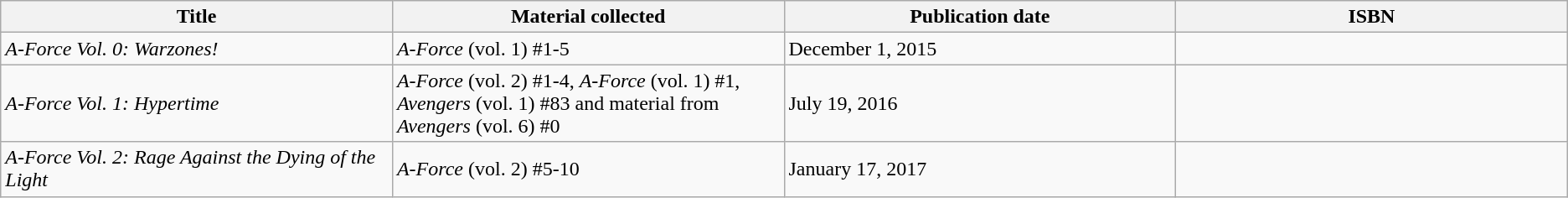<table class="wikitable sortable">
<tr>
<th width="25%">Title</th>
<th width="25%">Material collected</th>
<th width="25%">Publication date</th>
<th width="25%">ISBN</th>
</tr>
<tr>
<td><em>A-Force Vol. 0: Warzones!</em></td>
<td><em>A-Force</em> (vol. 1) #1-5</td>
<td>December 1, 2015</td>
<td></td>
</tr>
<tr>
<td><em>A-Force Vol. 1: Hypertime</em></td>
<td><em>A-Force</em> (vol. 2) #1-4, <em>A-Force</em> (vol. 1) #1, <em>Avengers</em> (vol. 1) #83 and material from <em>Avengers</em> (vol. 6) #0</td>
<td>July 19, 2016</td>
<td></td>
</tr>
<tr>
<td><em>A-Force Vol. 2: Rage Against the Dying of the Light</em></td>
<td><em>A-Force</em> (vol. 2) #5-10</td>
<td>January 17, 2017</td>
<td></td>
</tr>
</table>
